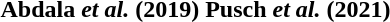<table>
<tr>
<th>Abdala <em>et al.</em> (2019)</th>
<th>Pusch <em>et al.</em> (2021)</th>
</tr>
<tr>
<td><br></td>
<td><br></td>
</tr>
</table>
